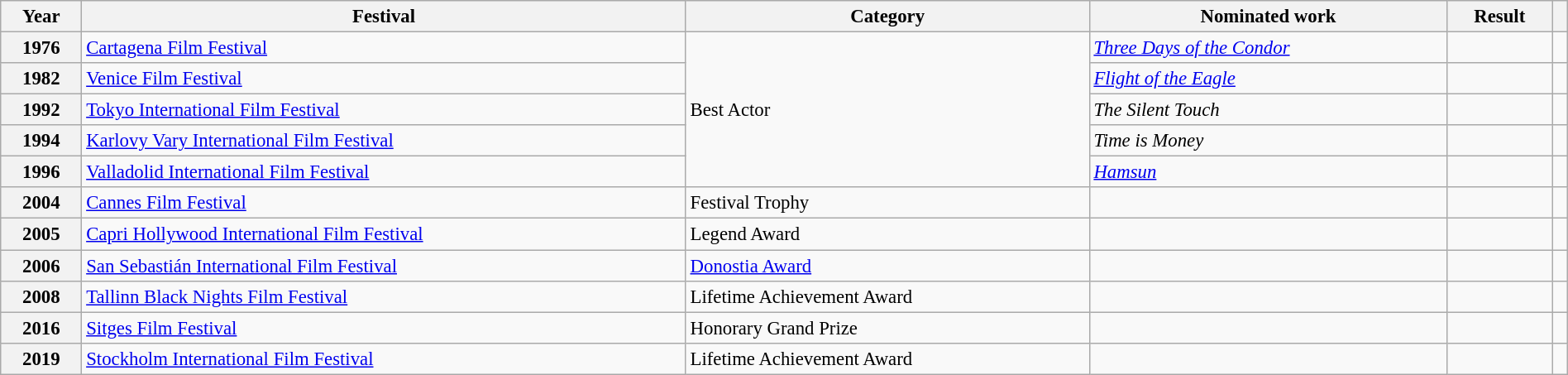<table class="wikitable sortable" width="100%" cellpadding="4" style="font-size: 95%">
<tr>
<th scope="col">Year</th>
<th scope="col">Festival</th>
<th scope="col">Category</th>
<th scope="col">Nominated work</th>
<th scope="col">Result</th>
<th scope="col" class="unsortable"></th>
</tr>
<tr>
<th>1976</th>
<td><a href='#'>Cartagena Film Festival</a></td>
<td rowspan="5">Best Actor</td>
<td><em><a href='#'>Three Days of the Condor</a></em></td>
<td></td>
<td></td>
</tr>
<tr>
<th scope="row">1982</th>
<td><a href='#'>Venice Film Festival</a></td>
<td><em><a href='#'>Flight of the Eagle</a></em></td>
<td></td>
<td></td>
</tr>
<tr>
<th>1992</th>
<td><a href='#'>Tokyo International Film Festival</a></td>
<td><em>The Silent Touch</em></td>
<td></td>
<td></td>
</tr>
<tr>
<th>1994</th>
<td><a href='#'>Karlovy Vary International Film Festival</a></td>
<td><em>Time is Money</em></td>
<td></td>
<td></td>
</tr>
<tr>
<th>1996</th>
<td><a href='#'>Valladolid International Film Festival</a></td>
<td><a href='#'><em>Hamsun</em></a></td>
<td></td>
<td></td>
</tr>
<tr>
<th scope="row">2004</th>
<td><a href='#'>Cannes Film Festival</a></td>
<td>Festival Trophy</td>
<td></td>
<td></td>
<td></td>
</tr>
<tr>
<th>2005</th>
<td><a href='#'>Capri Hollywood International Film Festival</a></td>
<td>Legend Award</td>
<td></td>
<td></td>
<td></td>
</tr>
<tr>
<th>2006</th>
<td><a href='#'>San Sebastián International Film Festival</a></td>
<td><a href='#'>Donostia Award</a></td>
<td></td>
<td></td>
<td></td>
</tr>
<tr>
<th>2008</th>
<td><a href='#'>Tallinn Black Nights Film Festival</a></td>
<td>Lifetime Achievement Award</td>
<td></td>
<td></td>
<td></td>
</tr>
<tr>
<th>2016</th>
<td><a href='#'>Sitges Film Festival</a></td>
<td>Honorary Grand Prize</td>
<td></td>
<td></td>
<td></td>
</tr>
<tr>
<th>2019</th>
<td><a href='#'>Stockholm International Film Festival</a></td>
<td>Lifetime Achievement Award</td>
<td></td>
<td></td>
<td></td>
</tr>
</table>
